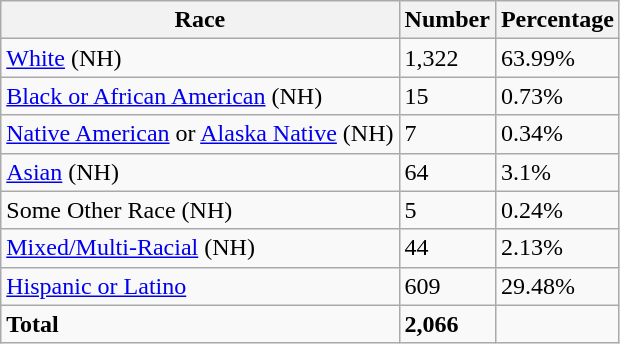<table class="wikitable">
<tr>
<th>Race</th>
<th>Number</th>
<th>Percentage</th>
</tr>
<tr>
<td><a href='#'>White</a> (NH)</td>
<td>1,322</td>
<td>63.99%</td>
</tr>
<tr>
<td><a href='#'>Black or African American</a> (NH)</td>
<td>15</td>
<td>0.73%</td>
</tr>
<tr>
<td><a href='#'>Native American</a> or <a href='#'>Alaska Native</a> (NH)</td>
<td>7</td>
<td>0.34%</td>
</tr>
<tr>
<td><a href='#'>Asian</a> (NH)</td>
<td>64</td>
<td>3.1%</td>
</tr>
<tr>
<td>Some Other Race (NH)</td>
<td>5</td>
<td>0.24%</td>
</tr>
<tr>
<td><a href='#'>Mixed/Multi-Racial</a> (NH)</td>
<td>44</td>
<td>2.13%</td>
</tr>
<tr>
<td><a href='#'>Hispanic or Latino</a></td>
<td>609</td>
<td>29.48%</td>
</tr>
<tr>
<td><strong>Total</strong></td>
<td><strong>2,066</strong></td>
<td></td>
</tr>
</table>
